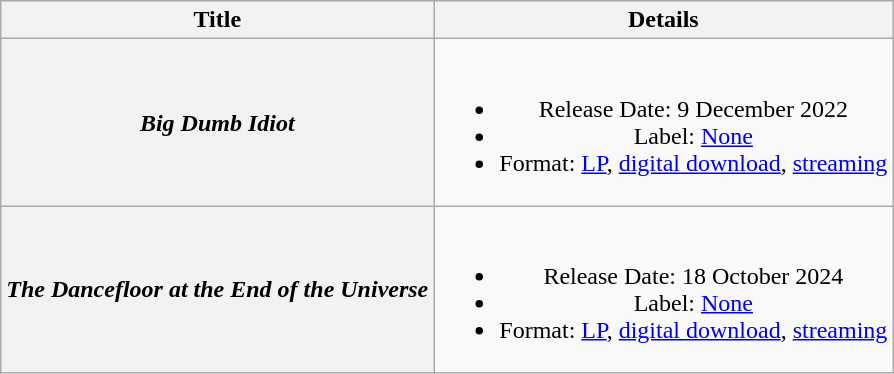<table class="wikitable plainrowheaders" style="text-align:center;">
<tr>
<th scope="col">Title</th>
<th scope="col">Details</th>
</tr>
<tr>
<th scope="row"><em>Big Dumb Idiot</em></th>
<td><br><ul><li>Release Date: 9 December 2022</li><li>Label: <a href='#'>None</a></li><li>Format: <a href='#'>LP</a>, <a href='#'>digital download</a>, <a href='#'>streaming</a></li></ul></td>
</tr>
<tr>
<th scope="row"><em>The Dancefloor at the End of the Universe</em></th>
<td><br><ul><li>Release Date: 18 October 2024</li><li>Label: <a href='#'>None</a></li><li>Format: <a href='#'>LP</a>, <a href='#'>digital download</a>, <a href='#'>streaming</a></li></ul></td>
</tr>
</table>
